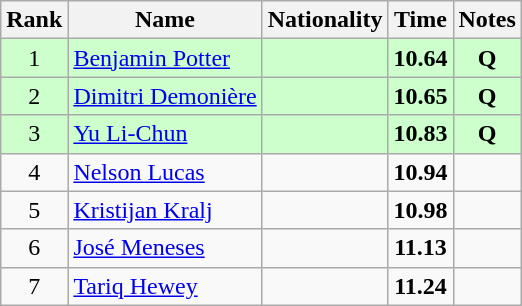<table class="wikitable sortable" style="text-align:center">
<tr>
<th>Rank</th>
<th>Name</th>
<th>Nationality</th>
<th>Time</th>
<th>Notes</th>
</tr>
<tr bgcolor=ccffcc>
<td>1</td>
<td align=left><a href='#'>Benjamin Potter</a></td>
<td align=left></td>
<td><strong>10.64</strong></td>
<td><strong>Q</strong></td>
</tr>
<tr bgcolor=ccffcc>
<td>2</td>
<td align=left><a href='#'>Dimitri Demonière</a></td>
<td align=left></td>
<td><strong>10.65</strong></td>
<td><strong>Q</strong></td>
</tr>
<tr bgcolor=ccffcc>
<td>3</td>
<td align=left><a href='#'>Yu Li-Chun</a></td>
<td align=left></td>
<td><strong>10.83</strong></td>
<td><strong>Q</strong></td>
</tr>
<tr>
<td>4</td>
<td align=left><a href='#'>Nelson Lucas</a></td>
<td align=left></td>
<td><strong>10.94</strong></td>
<td></td>
</tr>
<tr>
<td>5</td>
<td align=left><a href='#'>Kristijan Kralj</a></td>
<td align=left></td>
<td><strong>10.98</strong></td>
<td></td>
</tr>
<tr>
<td>6</td>
<td align=left><a href='#'>José Meneses</a></td>
<td align=left></td>
<td><strong>11.13</strong></td>
<td></td>
</tr>
<tr>
<td>7</td>
<td align=left><a href='#'>Tariq Hewey</a></td>
<td align=left></td>
<td><strong>11.24</strong></td>
<td></td>
</tr>
</table>
